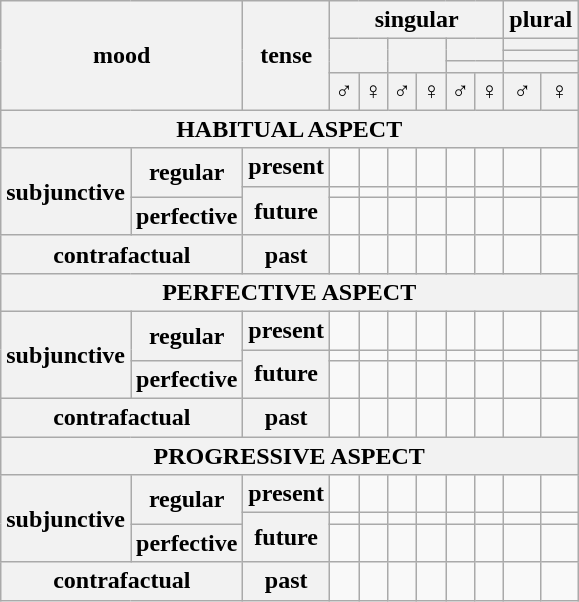<table class="wikitable">
<tr>
<th colspan="2" rowspan="5">mood</th>
<th rowspan="5">tense</th>
<th colspan="6">singular</th>
<th colspan="2">plural</th>
</tr>
<tr>
<th colspan="2" rowspan="3"> </th>
<th colspan="2" rowspan="3"> </th>
<th colspan="2" rowspan="2"> </th>
<th colspan="2"> </th>
</tr>
<tr>
<th colspan="2"> </th>
</tr>
<tr>
<th colspan="2"> </th>
<th colspan="2"> </th>
</tr>
<tr>
<th>♂</th>
<th>♀</th>
<th>♂</th>
<th>♀</th>
<th>♂</th>
<th>♀</th>
<th>♂</th>
<th>♀</th>
</tr>
<tr>
<th colspan="11">HABITUAL ASPECT</th>
</tr>
<tr>
<th rowspan="3">subjunctive</th>
<th rowspan="2">regular</th>
<th>present</th>
<td></td>
<td></td>
<td></td>
<td></td>
<td></td>
<td></td>
<td></td>
<td></td>
</tr>
<tr>
<th rowspan="2">future</th>
<td></td>
<td></td>
<td></td>
<td></td>
<td></td>
<td></td>
<td></td>
<td></td>
</tr>
<tr>
<th>perfective</th>
<td></td>
<td></td>
<td></td>
<td></td>
<td></td>
<td></td>
<td></td>
<td></td>
</tr>
<tr>
<th colspan="2">contrafactual</th>
<th>past</th>
<td></td>
<td></td>
<td></td>
<td></td>
<td></td>
<td></td>
<td></td>
<td></td>
</tr>
<tr>
<th colspan="11">PERFECTIVE ASPECT</th>
</tr>
<tr>
<th rowspan="3">subjunctive</th>
<th rowspan="2">regular</th>
<th>present</th>
<td></td>
<td></td>
<td></td>
<td></td>
<td></td>
<td></td>
<td></td>
<td></td>
</tr>
<tr>
<th rowspan="2">future</th>
<td></td>
<td></td>
<td></td>
<td></td>
<td></td>
<td></td>
<td></td>
<td></td>
</tr>
<tr>
<th>perfective</th>
<td></td>
<td></td>
<td></td>
<td></td>
<td></td>
<td></td>
<td></td>
<td></td>
</tr>
<tr>
<th colspan="2">contrafactual</th>
<th>past</th>
<td></td>
<td></td>
<td></td>
<td></td>
<td></td>
<td></td>
<td></td>
<td></td>
</tr>
<tr>
<th colspan="11">PROGRESSIVE ASPECT</th>
</tr>
<tr>
<th rowspan="3">subjunctive</th>
<th rowspan="2">regular</th>
<th>present</th>
<td></td>
<td></td>
<td></td>
<td></td>
<td></td>
<td></td>
<td></td>
<td></td>
</tr>
<tr>
<th rowspan="2">future</th>
<td></td>
<td></td>
<td></td>
<td></td>
<td></td>
<td></td>
<td></td>
<td></td>
</tr>
<tr>
<th>perfective</th>
<td></td>
<td></td>
<td></td>
<td></td>
<td></td>
<td></td>
<td></td>
<td></td>
</tr>
<tr>
<th colspan="2">contrafactual</th>
<th>past</th>
<td></td>
<td></td>
<td></td>
<td></td>
<td></td>
<td></td>
<td></td>
<td></td>
</tr>
</table>
